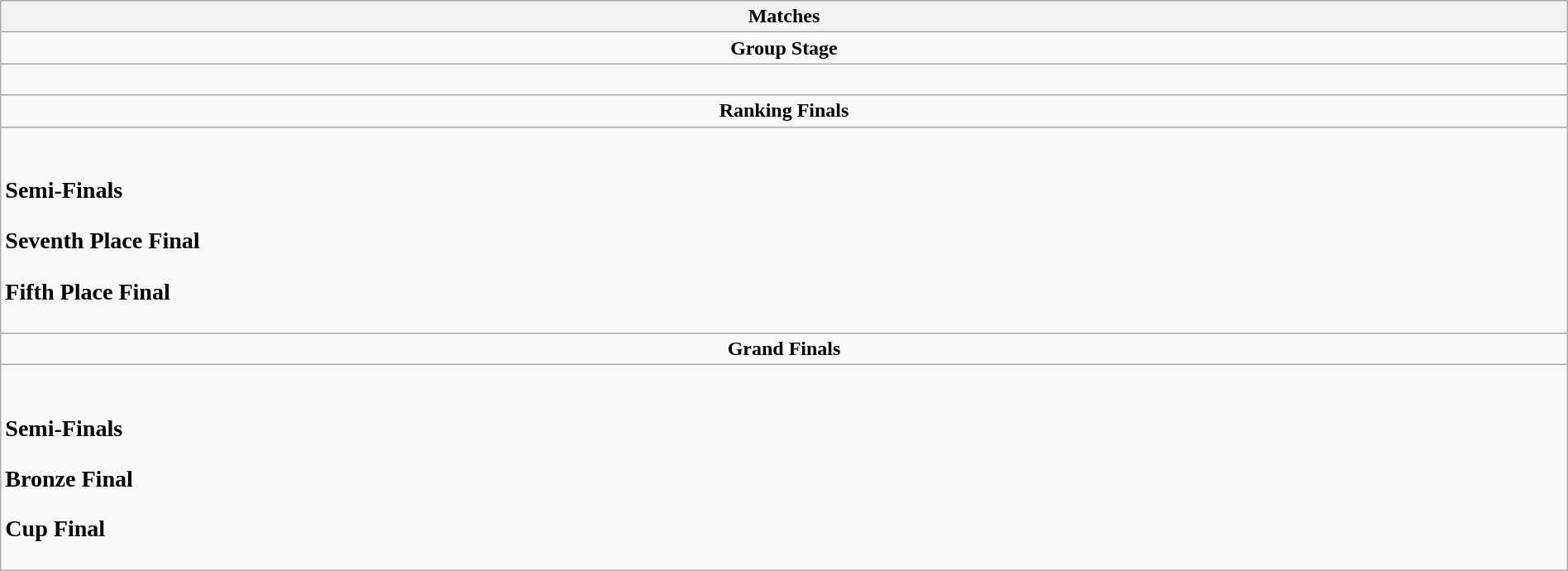<table class="wikitable collapsible collapsed" style="width:100%">
<tr>
<th>Matches</th>
</tr>
<tr>
<td style="text-align:center"><strong>Group Stage</strong></td>
</tr>
<tr>
<td><br>








</td>
</tr>
<tr>
<td style="text-align:center"><strong>Ranking Finals</strong></td>
</tr>
<tr>
<td><br><h3>Semi-Finals</h3>
<h3>Seventh Place Final</h3><h3>Fifth Place Final</h3></td>
</tr>
<tr>
<td style="text-align:center"><strong>Grand Finals</strong></td>
</tr>
<tr>
<td><br><h3>Semi-Finals</h3>
<h3>Bronze Final</h3><h3>Cup Final</h3></td>
</tr>
</table>
